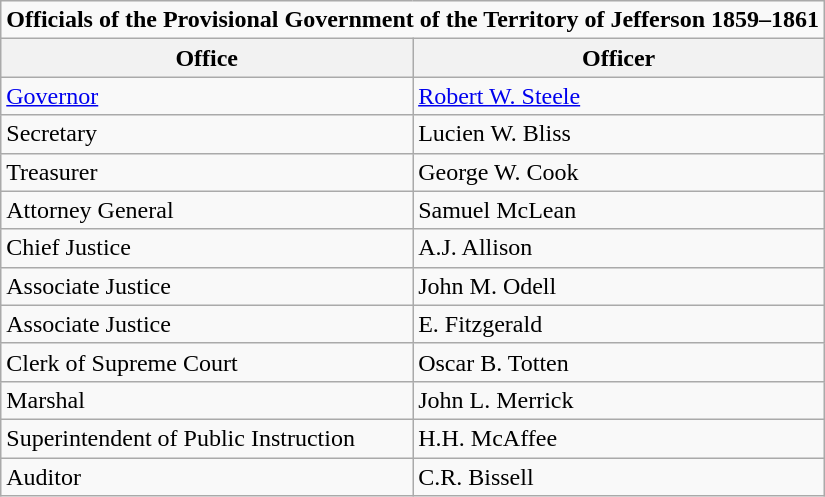<table class="wikitable sortable" style="text-align:left;">
<tr>
<td colspan=2 style="text-align:center;"><strong>Officials of the Provisional Government of the Territory of Jefferson 1859–1861</strong></td>
</tr>
<tr>
<th class="unsortable" style="text-align:center;width:50%">Office</th>
<th class="unsortable" style="text-align:center;width:50%">Officer<br>

</th>
</tr>
<tr>
<td><a href='#'>Governor</a></td>
<td><a href='#'>Robert W. Steele</a></td>
</tr>
<tr>
<td>Secretary</td>
<td>Lucien W. Bliss</td>
</tr>
<tr>
<td>Treasurer</td>
<td>George W. Cook</td>
</tr>
<tr>
<td>Attorney General</td>
<td>Samuel McLean</td>
</tr>
<tr>
<td>Chief Justice</td>
<td>A.J. Allison</td>
</tr>
<tr>
<td>Associate Justice</td>
<td>John M. Odell</td>
</tr>
<tr>
<td>Associate Justice</td>
<td>E. Fitzgerald</td>
</tr>
<tr>
<td>Clerk of Supreme Court</td>
<td>Oscar B. Totten</td>
</tr>
<tr>
<td>Marshal</td>
<td>John L. Merrick</td>
</tr>
<tr>
<td>Superintendent of Public Instruction</td>
<td>H.H. McAffee</td>
</tr>
<tr>
<td>Auditor</td>
<td>C.R. Bissell</td>
</tr>
</table>
